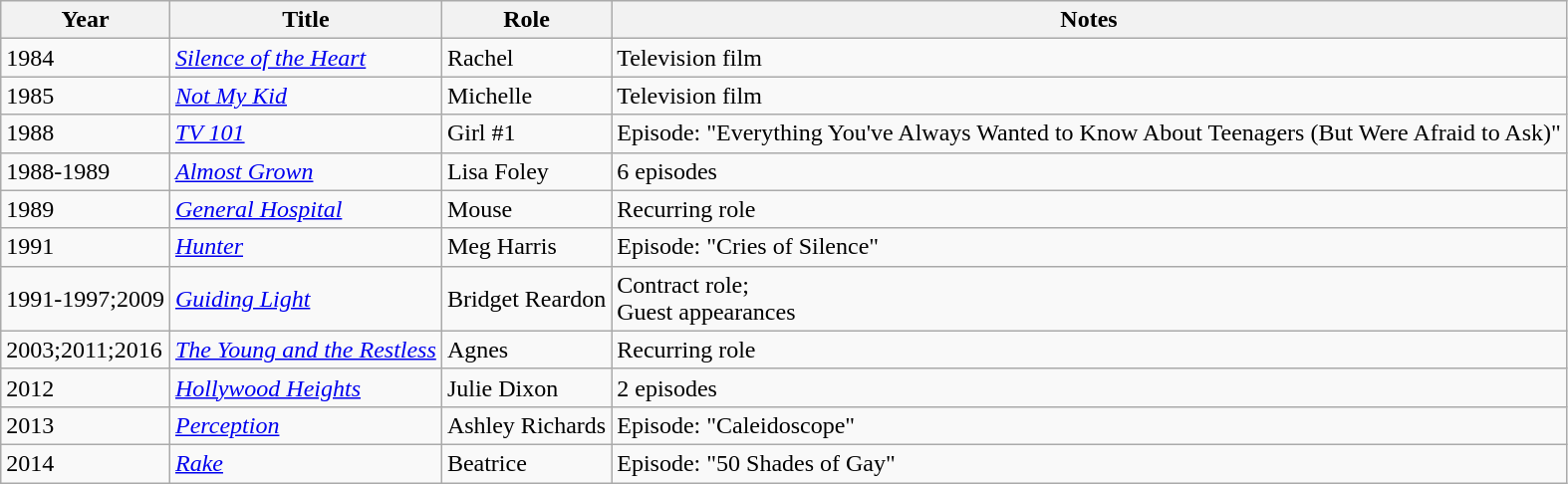<table class="wikitable">
<tr>
<th>Year</th>
<th>Title</th>
<th>Role</th>
<th>Notes</th>
</tr>
<tr>
<td>1984</td>
<td><em><a href='#'>Silence of the Heart</a></em></td>
<td>Rachel</td>
<td>Television film</td>
</tr>
<tr>
<td>1985</td>
<td><em><a href='#'>Not My Kid</a></em></td>
<td>Michelle</td>
<td>Television film</td>
</tr>
<tr>
<td>1988</td>
<td><em><a href='#'>TV 101</a></em></td>
<td>Girl #1</td>
<td>Episode: "Everything You've Always Wanted to Know About Teenagers (But Were Afraid to Ask)"</td>
</tr>
<tr>
<td>1988-1989</td>
<td><em><a href='#'>Almost Grown</a></em></td>
<td>Lisa Foley</td>
<td>6 episodes</td>
</tr>
<tr>
<td>1989</td>
<td><em><a href='#'>General Hospital</a></em></td>
<td>Mouse</td>
<td>Recurring role</td>
</tr>
<tr>
<td>1991</td>
<td><em><a href='#'>Hunter</a></em></td>
<td>Meg Harris</td>
<td>Episode: "Cries of Silence"</td>
</tr>
<tr>
<td>1991-1997;2009</td>
<td><em><a href='#'>Guiding Light</a></em></td>
<td>Bridget Reardon</td>
<td>Contract role;<br>Guest appearances</td>
</tr>
<tr>
<td>2003;2011;2016</td>
<td><em><a href='#'>The Young and the Restless</a></em></td>
<td>Agnes</td>
<td>Recurring role</td>
</tr>
<tr>
<td>2012</td>
<td><em><a href='#'>Hollywood Heights</a></em></td>
<td>Julie Dixon</td>
<td>2 episodes</td>
</tr>
<tr>
<td>2013</td>
<td><em><a href='#'>Perception</a></em></td>
<td>Ashley Richards</td>
<td>Episode: "Caleidoscope"</td>
</tr>
<tr>
<td>2014</td>
<td><em><a href='#'>Rake</a></em></td>
<td>Beatrice</td>
<td>Episode: "50 Shades of Gay"</td>
</tr>
</table>
